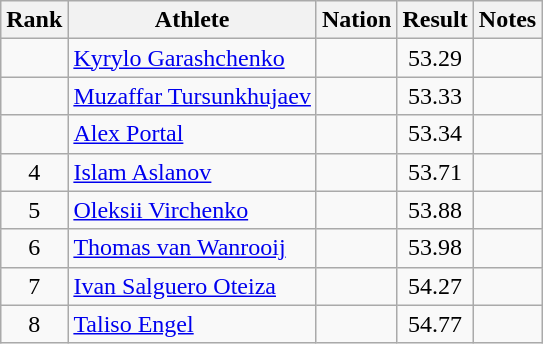<table class="wikitable sortable" style="text-align:center">
<tr>
<th>Rank</th>
<th>Athlete</th>
<th>Nation</th>
<th>Result</th>
<th>Notes</th>
</tr>
<tr>
<td></td>
<td align=left><a href='#'>Kyrylo Garashchenko</a></td>
<td align=left></td>
<td>53.29</td>
<td></td>
</tr>
<tr>
<td></td>
<td align=left><a href='#'>Muzaffar Tursunkhujaev</a></td>
<td align=left></td>
<td>53.33</td>
<td></td>
</tr>
<tr>
<td></td>
<td align=left><a href='#'>Alex Portal</a></td>
<td align=left></td>
<td>53.34</td>
<td></td>
</tr>
<tr>
<td>4</td>
<td align=left><a href='#'>Islam Aslanov</a></td>
<td align=left></td>
<td>53.71</td>
<td></td>
</tr>
<tr>
<td>5</td>
<td align=left><a href='#'>Oleksii Virchenko</a></td>
<td align=left></td>
<td>53.88</td>
<td></td>
</tr>
<tr>
<td>6</td>
<td align=left><a href='#'>Thomas van Wanrooij</a></td>
<td align=left></td>
<td>53.98</td>
<td></td>
</tr>
<tr>
<td>7</td>
<td align=left><a href='#'>Ivan Salguero Oteiza</a></td>
<td align=left></td>
<td>54.27</td>
<td></td>
</tr>
<tr>
<td>8</td>
<td align=left><a href='#'>Taliso Engel</a></td>
<td align=left></td>
<td>54.77</td>
<td></td>
</tr>
</table>
